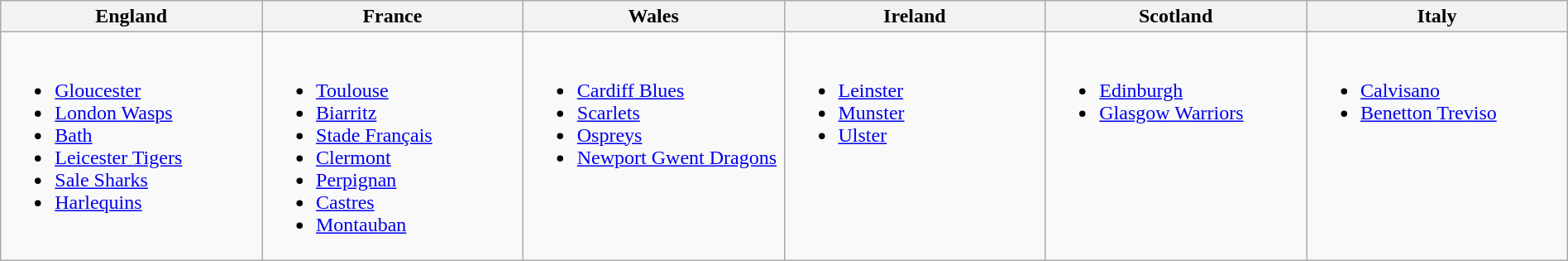<table class="wikitable" width=100%>
<tr>
<th width=16%>England</th>
<th width=16%>France</th>
<th width=16%>Wales</th>
<th width=16%>Ireland</th>
<th width=16%>Scotland</th>
<th width=16%>Italy</th>
</tr>
<tr valign=top>
<td><br><ul><li><a href='#'>Gloucester</a></li><li><a href='#'>London Wasps</a></li><li><a href='#'>Bath</a></li><li><a href='#'>Leicester Tigers</a></li><li><a href='#'>Sale Sharks</a></li><li><a href='#'>Harlequins</a></li></ul></td>
<td><br><ul><li><a href='#'>Toulouse</a></li><li><a href='#'>Biarritz</a></li><li><a href='#'>Stade Français</a></li><li><a href='#'>Clermont</a></li><li><a href='#'>Perpignan</a></li><li><a href='#'>Castres</a></li><li><a href='#'>Montauban</a></li></ul></td>
<td><br><ul><li><a href='#'>Cardiff Blues</a></li><li><a href='#'>Scarlets</a></li><li><a href='#'>Ospreys</a></li><li><a href='#'>Newport Gwent Dragons</a></li></ul></td>
<td><br><ul><li><a href='#'>Leinster</a></li><li><a href='#'>Munster</a></li><li><a href='#'>Ulster</a></li></ul></td>
<td><br><ul><li><a href='#'>Edinburgh</a></li><li><a href='#'>Glasgow Warriors</a></li></ul></td>
<td><br><ul><li><a href='#'>Calvisano</a></li><li><a href='#'>Benetton Treviso</a></li></ul></td>
</tr>
</table>
